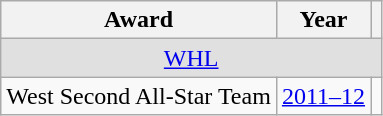<table class="wikitable">
<tr>
<th>Award</th>
<th>Year</th>
<th></th>
</tr>
<tr ALIGN="center" bgcolor="#e0e0e0">
<td colspan="3"><a href='#'>WHL</a></td>
</tr>
<tr>
<td>West Second All-Star Team</td>
<td><a href='#'>2011–12</a></td>
<td></td>
</tr>
</table>
